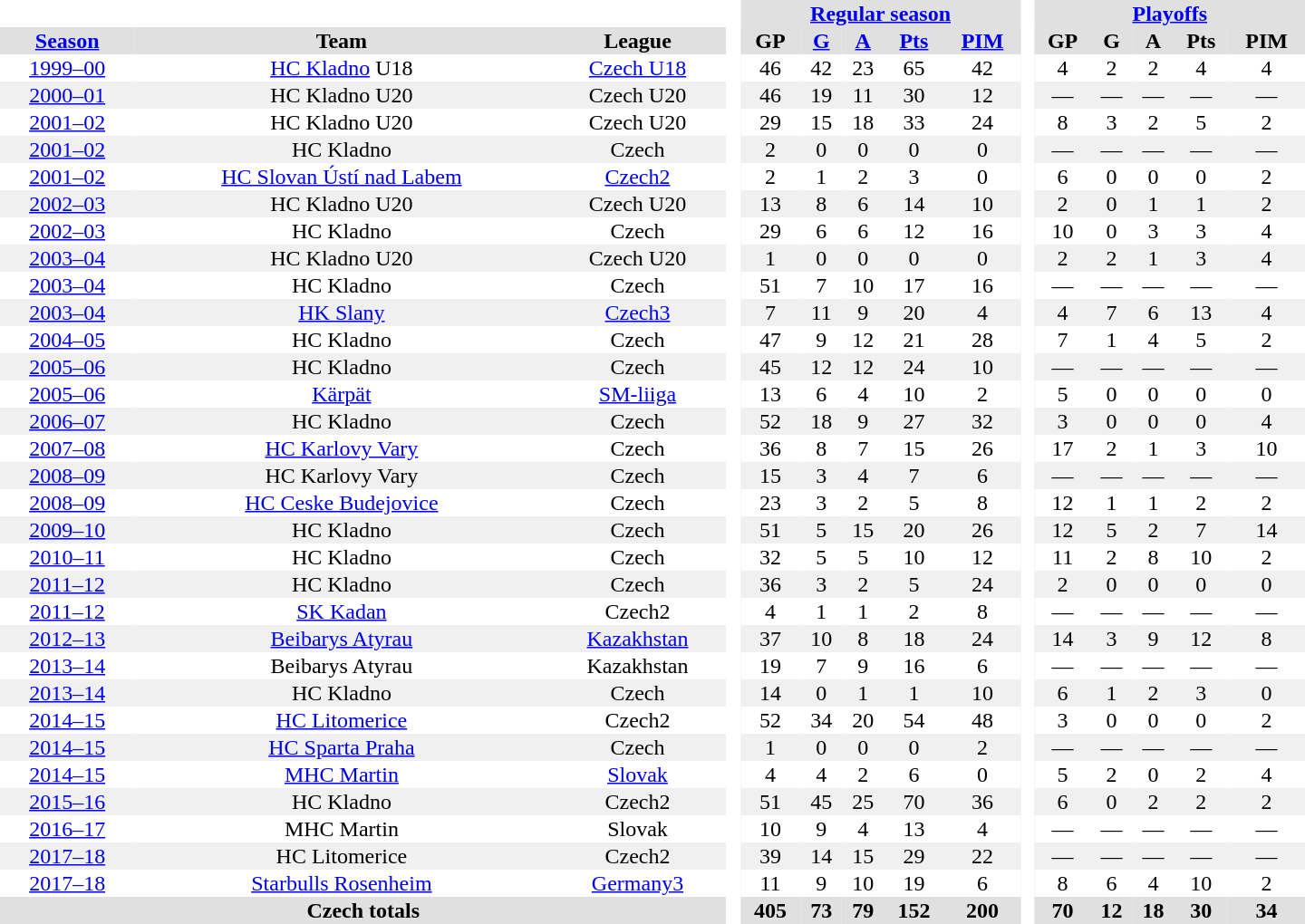<table border="0" cellpadding="1" cellspacing="0" style="text-align:center; width:60em">
<tr bgcolor="#e0e0e0">
<th colspan="3" bgcolor="#ffffff"> </th>
<th rowspan="99" bgcolor="#ffffff"> </th>
<th colspan="5"><a href='#'>Regular season</a></th>
<th rowspan="99" bgcolor="#ffffff"> </th>
<th colspan="5"><a href='#'>Playoffs</a></th>
</tr>
<tr bgcolor="#e0e0e0">
<th><a href='#'>Season</a></th>
<th>Team</th>
<th>League</th>
<th>GP</th>
<th><a href='#'>G</a></th>
<th><a href='#'>A</a></th>
<th><a href='#'>Pts</a></th>
<th><a href='#'>PIM</a></th>
<th>GP</th>
<th>G</th>
<th>A</th>
<th>Pts</th>
<th>PIM</th>
</tr>
<tr>
<td><a href='#'>1999–00</a></td>
<td><a href='#'>HC Kladno</a> U18</td>
<td><a href='#'>Czech U18</a></td>
<td>46</td>
<td>42</td>
<td>23</td>
<td>65</td>
<td>42</td>
<td>4</td>
<td>2</td>
<td>2</td>
<td>4</td>
<td>4</td>
</tr>
<tr bgcolor="#f0f0f0">
<td><a href='#'>2000–01</a></td>
<td>HC Kladno U20</td>
<td>Czech U20</td>
<td>46</td>
<td>19</td>
<td>11</td>
<td>30</td>
<td>12</td>
<td>—</td>
<td>—</td>
<td>—</td>
<td>—</td>
<td>—</td>
</tr>
<tr>
<td><a href='#'>2001–02</a></td>
<td>HC Kladno U20</td>
<td>Czech U20</td>
<td>29</td>
<td>15</td>
<td>18</td>
<td>33</td>
<td>24</td>
<td>8</td>
<td>3</td>
<td>2</td>
<td>5</td>
<td>2</td>
</tr>
<tr bgcolor="#f0f0f0">
<td><a href='#'>2001–02</a></td>
<td>HC Kladno</td>
<td>Czech</td>
<td>2</td>
<td>0</td>
<td>0</td>
<td>0</td>
<td>0</td>
<td>—</td>
<td>—</td>
<td>—</td>
<td>—</td>
<td>—</td>
</tr>
<tr>
<td><a href='#'>2001–02</a></td>
<td><a href='#'>HC Slovan Ústí nad Labem</a></td>
<td><a href='#'>Czech2</a></td>
<td>2</td>
<td>1</td>
<td>2</td>
<td>3</td>
<td>0</td>
<td>6</td>
<td>0</td>
<td>0</td>
<td>0</td>
<td>2</td>
</tr>
<tr bgcolor="#f0f0f0">
<td><a href='#'>2002–03</a></td>
<td>HC Kladno U20</td>
<td>Czech U20</td>
<td>13</td>
<td>8</td>
<td>6</td>
<td>14</td>
<td>10</td>
<td>2</td>
<td>0</td>
<td>1</td>
<td>1</td>
<td>2</td>
</tr>
<tr>
<td><a href='#'>2002–03</a></td>
<td>HC Kladno</td>
<td>Czech</td>
<td>29</td>
<td>6</td>
<td>6</td>
<td>12</td>
<td>16</td>
<td>10</td>
<td>0</td>
<td>3</td>
<td>3</td>
<td>4</td>
</tr>
<tr bgcolor="#f0f0f0">
<td><a href='#'>2003–04</a></td>
<td>HC Kladno U20</td>
<td>Czech U20</td>
<td>1</td>
<td>0</td>
<td>0</td>
<td>0</td>
<td>0</td>
<td>2</td>
<td>2</td>
<td>1</td>
<td>3</td>
<td>4</td>
</tr>
<tr>
<td><a href='#'>2003–04</a></td>
<td>HC Kladno</td>
<td>Czech</td>
<td>51</td>
<td>7</td>
<td>10</td>
<td>17</td>
<td>16</td>
<td>—</td>
<td>—</td>
<td>—</td>
<td>—</td>
<td>—</td>
</tr>
<tr bgcolor="#f0f0f0">
<td><a href='#'>2003–04</a></td>
<td><a href='#'>HK Slany</a></td>
<td><a href='#'>Czech3</a></td>
<td>7</td>
<td>11</td>
<td>9</td>
<td>20</td>
<td>4</td>
<td>4</td>
<td>7</td>
<td>6</td>
<td>13</td>
<td>4</td>
</tr>
<tr>
<td><a href='#'>2004–05</a></td>
<td>HC Kladno</td>
<td>Czech</td>
<td>47</td>
<td>9</td>
<td>12</td>
<td>21</td>
<td>28</td>
<td>7</td>
<td>1</td>
<td>4</td>
<td>5</td>
<td>2</td>
</tr>
<tr bgcolor="#f0f0f0">
<td><a href='#'>2005–06</a></td>
<td>HC Kladno</td>
<td>Czech</td>
<td>45</td>
<td>12</td>
<td>12</td>
<td>24</td>
<td>10</td>
<td>—</td>
<td>—</td>
<td>—</td>
<td>—</td>
<td>—</td>
</tr>
<tr>
<td><a href='#'>2005–06</a></td>
<td><a href='#'>Kärpät</a></td>
<td><a href='#'>SM-liiga</a></td>
<td>13</td>
<td>6</td>
<td>4</td>
<td>10</td>
<td>2</td>
<td>5</td>
<td>0</td>
<td>0</td>
<td>0</td>
<td>0</td>
</tr>
<tr bgcolor="#f0f0f0">
<td><a href='#'>2006–07</a></td>
<td>HC Kladno</td>
<td>Czech</td>
<td>52</td>
<td>18</td>
<td>9</td>
<td>27</td>
<td>32</td>
<td>3</td>
<td>0</td>
<td>0</td>
<td>0</td>
<td>4</td>
</tr>
<tr>
<td><a href='#'>2007–08</a></td>
<td><a href='#'>HC Karlovy Vary</a></td>
<td>Czech</td>
<td>36</td>
<td>8</td>
<td>7</td>
<td>15</td>
<td>26</td>
<td>17</td>
<td>2</td>
<td>1</td>
<td>3</td>
<td>10</td>
</tr>
<tr bgcolor="#f0f0f0">
<td><a href='#'>2008–09</a></td>
<td>HC Karlovy Vary</td>
<td>Czech</td>
<td>15</td>
<td>3</td>
<td>4</td>
<td>7</td>
<td>6</td>
<td>—</td>
<td>—</td>
<td>—</td>
<td>—</td>
<td>—</td>
</tr>
<tr>
<td><a href='#'>2008–09</a></td>
<td><a href='#'>HC Ceske Budejovice</a></td>
<td>Czech</td>
<td>23</td>
<td>3</td>
<td>2</td>
<td>5</td>
<td>8</td>
<td>12</td>
<td>1</td>
<td>1</td>
<td>2</td>
<td>2</td>
</tr>
<tr bgcolor="#f0f0f0">
<td><a href='#'>2009–10</a></td>
<td>HC Kladno</td>
<td>Czech</td>
<td>51</td>
<td>5</td>
<td>15</td>
<td>20</td>
<td>26</td>
<td>12</td>
<td>5</td>
<td>2</td>
<td>7</td>
<td>14</td>
</tr>
<tr>
<td><a href='#'>2010–11</a></td>
<td>HC Kladno</td>
<td>Czech</td>
<td>32</td>
<td>5</td>
<td>5</td>
<td>10</td>
<td>12</td>
<td>11</td>
<td>2</td>
<td>8</td>
<td>10</td>
<td>2</td>
</tr>
<tr bgcolor="#f0f0f0">
<td><a href='#'>2011–12</a></td>
<td>HC Kladno</td>
<td>Czech</td>
<td>36</td>
<td>3</td>
<td>2</td>
<td>5</td>
<td>24</td>
<td>2</td>
<td>0</td>
<td>0</td>
<td>0</td>
<td>0</td>
</tr>
<tr>
<td><a href='#'>2011–12</a></td>
<td><a href='#'>SK Kadan</a></td>
<td>Czech2</td>
<td>4</td>
<td>1</td>
<td>1</td>
<td>2</td>
<td>8</td>
<td>—</td>
<td>—</td>
<td>—</td>
<td>—</td>
<td>—</td>
</tr>
<tr bgcolor="#f0f0f0">
<td><a href='#'>2012–13</a></td>
<td><a href='#'>Beibarys Atyrau</a></td>
<td><a href='#'>Kazakhstan</a></td>
<td>37</td>
<td>10</td>
<td>8</td>
<td>18</td>
<td>24</td>
<td>14</td>
<td>3</td>
<td>9</td>
<td>12</td>
<td>8</td>
</tr>
<tr>
<td><a href='#'>2013–14</a></td>
<td>Beibarys Atyrau</td>
<td>Kazakhstan</td>
<td>19</td>
<td>7</td>
<td>9</td>
<td>16</td>
<td>6</td>
<td>—</td>
<td>—</td>
<td>—</td>
<td>—</td>
<td>—</td>
</tr>
<tr bgcolor="#f0f0f0">
<td><a href='#'>2013–14</a></td>
<td>HC Kladno</td>
<td>Czech</td>
<td>14</td>
<td>0</td>
<td>1</td>
<td>1</td>
<td>10</td>
<td>6</td>
<td>1</td>
<td>2</td>
<td>3</td>
<td>0</td>
</tr>
<tr>
<td><a href='#'>2014–15</a></td>
<td><a href='#'>HC Litomerice</a></td>
<td>Czech2</td>
<td>52</td>
<td>34</td>
<td>20</td>
<td>54</td>
<td>48</td>
<td>3</td>
<td>0</td>
<td>0</td>
<td>0</td>
<td>2</td>
</tr>
<tr bgcolor="#f0f0f0">
<td><a href='#'>2014–15</a></td>
<td><a href='#'>HC Sparta Praha</a></td>
<td>Czech</td>
<td>1</td>
<td>0</td>
<td>0</td>
<td>0</td>
<td>2</td>
<td>—</td>
<td>—</td>
<td>—</td>
<td>—</td>
<td>—</td>
</tr>
<tr>
<td><a href='#'>2014–15</a></td>
<td><a href='#'>MHC Martin</a></td>
<td><a href='#'>Slovak</a></td>
<td>4</td>
<td>4</td>
<td>2</td>
<td>6</td>
<td>0</td>
<td>5</td>
<td>2</td>
<td>0</td>
<td>2</td>
<td>4</td>
</tr>
<tr bgcolor="#f0f0f0">
<td><a href='#'>2015–16</a></td>
<td>HC Kladno</td>
<td>Czech2</td>
<td>51</td>
<td>45</td>
<td>25</td>
<td>70</td>
<td>36</td>
<td>6</td>
<td>0</td>
<td>2</td>
<td>2</td>
<td>2</td>
</tr>
<tr>
<td><a href='#'>2016–17</a></td>
<td>MHC Martin</td>
<td>Slovak</td>
<td>10</td>
<td>9</td>
<td>4</td>
<td>13</td>
<td>4</td>
<td>—</td>
<td>—</td>
<td>—</td>
<td>—</td>
<td>—</td>
</tr>
<tr bgcolor="#f0f0f0">
<td><a href='#'>2017–18</a></td>
<td>HC Litomerice</td>
<td>Czech2</td>
<td>39</td>
<td>14</td>
<td>15</td>
<td>29</td>
<td>22</td>
<td>—</td>
<td>—</td>
<td>—</td>
<td>—</td>
<td>—</td>
</tr>
<tr>
<td><a href='#'>2017–18</a></td>
<td><a href='#'>Starbulls Rosenheim</a></td>
<td><a href='#'>Germany3</a></td>
<td>11</td>
<td>9</td>
<td>10</td>
<td>19</td>
<td>6</td>
<td>8</td>
<td>6</td>
<td>4</td>
<td>10</td>
<td>2</td>
</tr>
<tr>
</tr>
<tr ALIGN="center" bgcolor="#e0e0e0">
<th colspan="3">Czech totals</th>
<th ALIGN="center">405</th>
<th ALIGN="center">73</th>
<th ALIGN="center">79</th>
<th ALIGN="center">152</th>
<th ALIGN="center">200</th>
<th ALIGN="center">70</th>
<th ALIGN="center">12</th>
<th ALIGN="center">18</th>
<th ALIGN="center">30</th>
<th ALIGN="center">34</th>
</tr>
</table>
